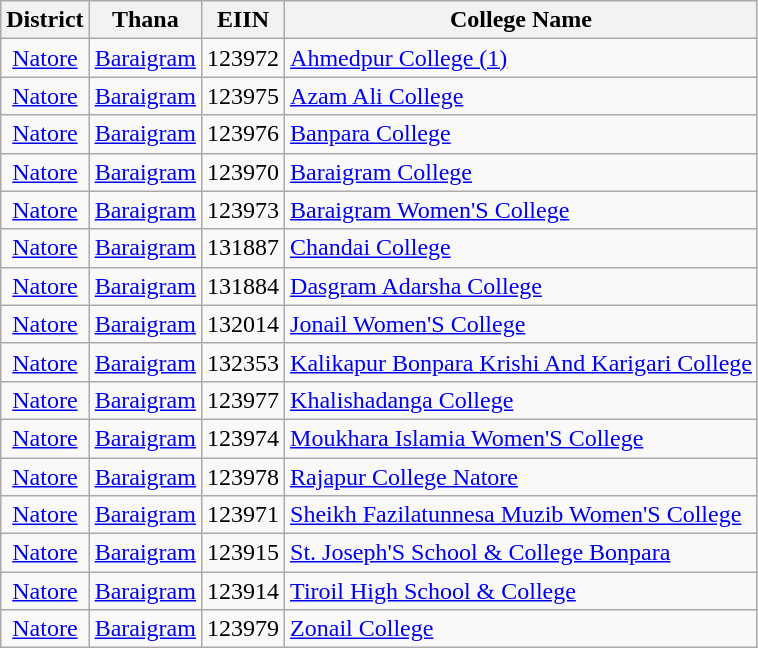<table class="wikitable">
<tr>
<th style="text-align: center;">District</th>
<th style="text-align: center;">Thana</th>
<th style="text-align: center;">EIIN</th>
<th style="text-align: center;">College Name</th>
</tr>
<tr>
<td style="text-align: center;"><a href='#'>Natore</a></td>
<td style="text-align: center;"><a href='#'>Baraigram</a></td>
<td style="text-align: center;">123972</td>
<td><a href='#'>Ahmedpur College (1)</a></td>
</tr>
<tr>
<td style="text-align: center;"><a href='#'>Natore</a></td>
<td style="text-align: center;"><a href='#'>Baraigram</a></td>
<td style="text-align: center;">123975</td>
<td><a href='#'>Azam Ali College</a></td>
</tr>
<tr>
<td style="text-align: center;"><a href='#'>Natore</a></td>
<td style="text-align: center;"><a href='#'>Baraigram</a></td>
<td style="text-align: center;">123976</td>
<td><a href='#'>Banpara College</a></td>
</tr>
<tr>
<td style="text-align: center;"><a href='#'>Natore</a></td>
<td style="text-align: center;"><a href='#'>Baraigram</a></td>
<td style="text-align: center;">123970</td>
<td><a href='#'>Baraigram College</a></td>
</tr>
<tr>
<td style="text-align: center;"><a href='#'>Natore</a></td>
<td style="text-align: center;"><a href='#'>Baraigram</a></td>
<td style="text-align: center;">123973</td>
<td><a href='#'>Baraigram Women'S College</a></td>
</tr>
<tr>
<td style="text-align: center;"><a href='#'>Natore</a></td>
<td style="text-align: center;"><a href='#'>Baraigram</a></td>
<td style="text-align: center;">131887</td>
<td><a href='#'>Chandai College</a></td>
</tr>
<tr>
<td style="text-align: center;"><a href='#'>Natore</a></td>
<td style="text-align: center;"><a href='#'>Baraigram</a></td>
<td style="text-align: center;">131884</td>
<td><a href='#'>Dasgram Adarsha College</a></td>
</tr>
<tr>
<td style="text-align: center;"><a href='#'>Natore</a></td>
<td style="text-align: center;"><a href='#'>Baraigram</a></td>
<td style="text-align: center;">132014</td>
<td><a href='#'>Jonail Women'S College</a></td>
</tr>
<tr>
<td style="text-align: center;"><a href='#'>Natore</a></td>
<td style="text-align: center;"><a href='#'>Baraigram</a></td>
<td style="text-align: center;">132353</td>
<td><a href='#'>Kalikapur Bonpara Krishi And Karigari College</a></td>
</tr>
<tr>
<td style="text-align: center;"><a href='#'>Natore</a></td>
<td style="text-align: center;"><a href='#'>Baraigram</a></td>
<td style="text-align: center;">123977</td>
<td><a href='#'>Khalishadanga College</a></td>
</tr>
<tr>
<td style="text-align: center;"><a href='#'>Natore</a></td>
<td style="text-align: center;"><a href='#'>Baraigram</a></td>
<td style="text-align: center;">123974</td>
<td><a href='#'>Moukhara Islamia Women'S College</a></td>
</tr>
<tr>
<td style="text-align: center;"><a href='#'>Natore</a></td>
<td style="text-align: center;"><a href='#'>Baraigram</a></td>
<td style="text-align: center;">123978</td>
<td><a href='#'>Rajapur College Natore</a></td>
</tr>
<tr>
<td style="text-align: center;"><a href='#'>Natore</a></td>
<td style="text-align: center;"><a href='#'>Baraigram</a></td>
<td style="text-align: center;">123971</td>
<td><a href='#'>Sheikh Fazilatunnesa Muzib Women'S College</a></td>
</tr>
<tr>
<td style="text-align: center;"><a href='#'>Natore</a></td>
<td style="text-align: center;"><a href='#'>Baraigram</a></td>
<td style="text-align: center;">123915</td>
<td><a href='#'>St. Joseph'S School & College Bonpara</a></td>
</tr>
<tr>
<td style="text-align: center;"><a href='#'>Natore</a></td>
<td style="text-align: center;"><a href='#'>Baraigram</a></td>
<td style="text-align: center;">123914</td>
<td><a href='#'>Tiroil High School & College</a></td>
</tr>
<tr>
<td style="text-align: center;"><a href='#'>Natore</a></td>
<td style="text-align: center;"><a href='#'>Baraigram</a></td>
<td style="text-align: center;">123979</td>
<td><a href='#'>Zonail College</a></td>
</tr>
</table>
